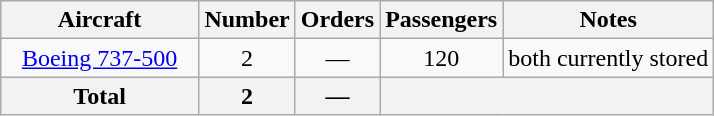<table class="wikitable" style="margin:0.2em auto; text-align:center">
<tr>
<th style="width:125px;">Aircraft</th>
<th>Number</th>
<th>Orders</th>
<th>Passengers</th>
<th>Notes</th>
</tr>
<tr>
<td rowspan="1"><a href='#'>Boeing 737-500</a></td>
<td rowspan="1">2</td>
<td rowspan="1">—</td>
<td>120</td>
<td rowspan="1">both currently stored</td>
</tr>
<tr>
<th>Total</th>
<th>2</th>
<th>—</th>
<th colspan="2"></th>
</tr>
</table>
